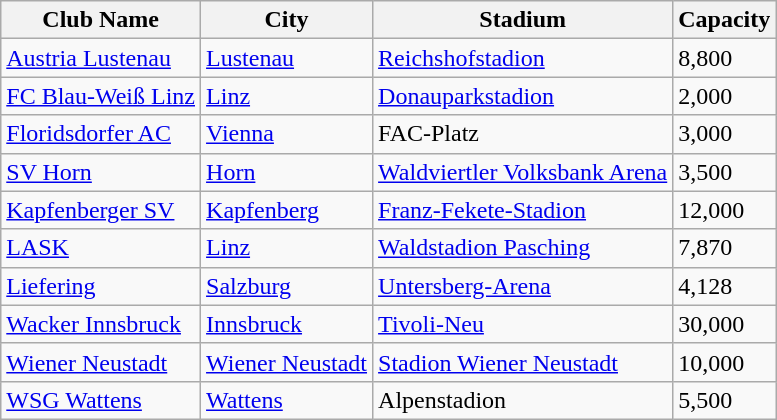<table class="wikitable">
<tr>
<th>Club Name</th>
<th>City</th>
<th>Stadium</th>
<th>Capacity</th>
</tr>
<tr>
<td><a href='#'>Austria Lustenau</a></td>
<td><a href='#'>Lustenau</a></td>
<td><a href='#'>Reichshofstadion</a></td>
<td>8,800</td>
</tr>
<tr>
<td><a href='#'>FC Blau-Weiß Linz</a></td>
<td><a href='#'>Linz</a></td>
<td><a href='#'>Donauparkstadion</a></td>
<td>2,000</td>
</tr>
<tr>
<td><a href='#'>Floridsdorfer AC</a></td>
<td><a href='#'>Vienna</a></td>
<td>FAC-Platz</td>
<td>3,000</td>
</tr>
<tr>
<td><a href='#'>SV Horn</a></td>
<td><a href='#'>Horn</a></td>
<td><a href='#'>Waldviertler Volksbank Arena</a></td>
<td>3,500</td>
</tr>
<tr>
<td><a href='#'>Kapfenberger SV</a></td>
<td><a href='#'>Kapfenberg</a></td>
<td><a href='#'>Franz-Fekete-Stadion</a></td>
<td>12,000</td>
</tr>
<tr>
<td><a href='#'>LASK</a></td>
<td><a href='#'>Linz</a></td>
<td><a href='#'>Waldstadion Pasching</a></td>
<td>7,870</td>
</tr>
<tr>
<td><a href='#'>Liefering</a></td>
<td><a href='#'>Salzburg</a></td>
<td><a href='#'>Untersberg-Arena</a></td>
<td>4,128</td>
</tr>
<tr>
<td><a href='#'>Wacker Innsbruck</a></td>
<td><a href='#'>Innsbruck</a></td>
<td><a href='#'>Tivoli-Neu</a></td>
<td>30,000</td>
</tr>
<tr>
<td><a href='#'>Wiener Neustadt</a></td>
<td><a href='#'>Wiener Neustadt</a></td>
<td><a href='#'>Stadion Wiener Neustadt</a></td>
<td>10,000</td>
</tr>
<tr>
<td><a href='#'>WSG Wattens</a></td>
<td><a href='#'>Wattens</a></td>
<td>Alpenstadion</td>
<td>5,500</td>
</tr>
</table>
